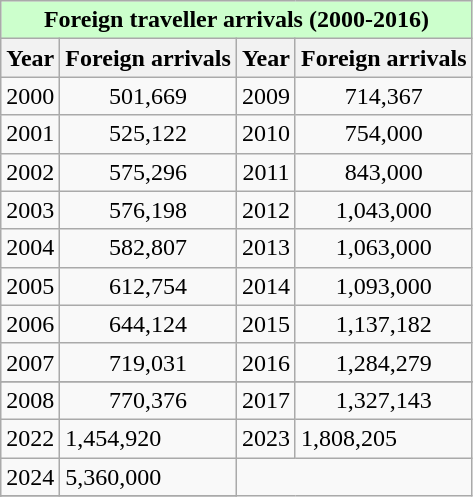<table class="wikitable" style="; margin:10px">
<tr>
<th colspan="4" align="right" style=" background:#cfc;">Foreign traveller arrivals (2000-2016)</th>
</tr>
<tr>
<th>Year</th>
<th>Foreign arrivals</th>
<th>Year</th>
<th>Foreign arrivals</th>
</tr>
<tr align=center>
<td>2000</td>
<td>501,669</td>
<td>2009</td>
<td>714,367</td>
</tr>
<tr align=center>
<td>2001</td>
<td>525,122</td>
<td>2010</td>
<td>754,000</td>
</tr>
<tr align=center>
<td>2002</td>
<td>575,296</td>
<td>2011</td>
<td>843,000</td>
</tr>
<tr align=center>
<td>2003</td>
<td>576,198</td>
<td>2012</td>
<td>1,043,000</td>
</tr>
<tr align=center>
<td>2004</td>
<td>582,807</td>
<td>2013</td>
<td>1,063,000</td>
</tr>
<tr align=center>
<td>2005</td>
<td>612,754</td>
<td>2014</td>
<td>1,093,000</td>
</tr>
<tr align=center>
<td>2006</td>
<td>644,124</td>
<td>2015</td>
<td>1,137,182</td>
</tr>
<tr align=center>
<td>2007</td>
<td>719,031</td>
<td>2016</td>
<td>1,284,279</td>
</tr>
<tr>
</tr>
<tr align=center>
<td>2008</td>
<td>770,376</td>
<td>2017</td>
<td>1,327,143</td>
</tr>
<tr>
<td>2022</td>
<td>1,454,920</td>
<td>2023</td>
<td>1,808,205</td>
</tr>
<tr>
<td>2024</td>
<td>5,360,000</td>
</tr>
<tr>
</tr>
<tr align=center>
</tr>
</table>
